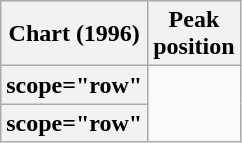<table class="wikitable plainrowheaders sortable">
<tr>
<th scope="col">Chart (1996)</th>
<th scope="col">Peak<br>position</th>
</tr>
<tr>
<th>scope="row" </th>
</tr>
<tr>
<th>scope="row" </th>
</tr>
</table>
